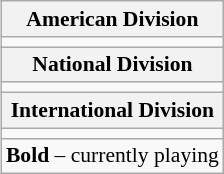<table class="wikitable" style="margin:0 1.5em 1em; float:right; font-size:90%">
<tr>
<th>American Division</th>
</tr>
<tr>
<td></td>
</tr>
<tr>
<th>National Division</th>
</tr>
<tr>
<td></td>
</tr>
<tr>
<th>International Division</th>
</tr>
<tr>
<td></td>
</tr>
<tr>
<td><strong>Bold</strong> – currently playing</td>
</tr>
</table>
